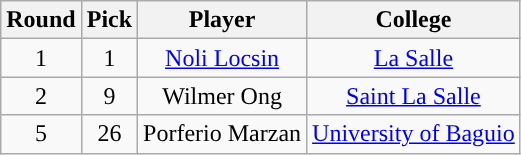<table class="wikitable sortable sortable">
<tr>
<th>Round</th>
<th>Pick</th>
<th>Player</th>
<th>College</th>
</tr>
<tr style="text-align: center">
<td align="center">1</td>
<td align="center">1</td>
<td><a href='#'>Noli Locsin</a></td>
<td><a href='#'>La Salle</a></td>
</tr>
<tr style="text-align: center">
<td align="center">2</td>
<td align="center">9</td>
<td>Wilmer Ong</td>
<td><a href='#'>Saint La Salle</a></td>
</tr>
<tr style="text-align: center">
<td align="center">5</td>
<td align="center">26</td>
<td>Porferio Marzan</td>
<td><a href='#'>University of Baguio</a></td>
</tr>
</table>
